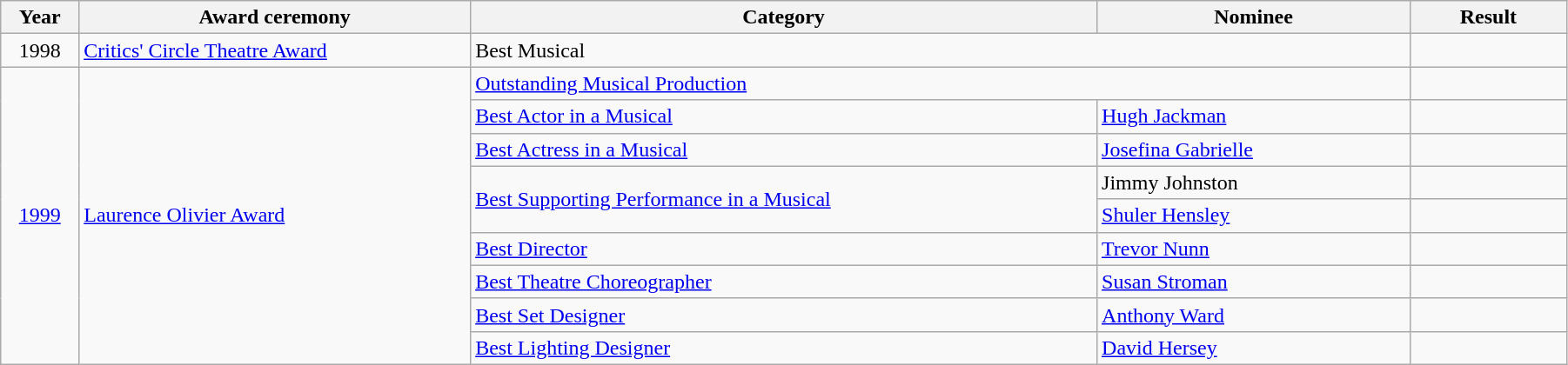<table class="wikitable" width="95%">
<tr>
<th width="5%">Year</th>
<th width="25%">Award ceremony</th>
<th width="40%">Category</th>
<th width="20%">Nominee</th>
<th width="10%">Result</th>
</tr>
<tr>
<td align="center">1998</td>
<td><a href='#'>Critics' Circle Theatre Award</a></td>
<td colspan="2">Best Musical</td>
<td></td>
</tr>
<tr>
<td rowspan="9" align="center"><a href='#'>1999</a></td>
<td rowspan="9"><a href='#'>Laurence Olivier Award</a></td>
<td colspan="2"><a href='#'>Outstanding Musical Production</a></td>
<td></td>
</tr>
<tr>
<td><a href='#'>Best Actor in a Musical</a></td>
<td><a href='#'>Hugh Jackman</a></td>
<td></td>
</tr>
<tr>
<td><a href='#'>Best Actress in a Musical</a></td>
<td><a href='#'>Josefina Gabrielle</a></td>
<td></td>
</tr>
<tr>
<td rowspan="2"><a href='#'>Best Supporting Performance in a Musical</a></td>
<td>Jimmy Johnston</td>
<td></td>
</tr>
<tr>
<td><a href='#'>Shuler Hensley</a></td>
<td></td>
</tr>
<tr>
<td><a href='#'>Best Director</a></td>
<td><a href='#'>Trevor Nunn</a></td>
<td></td>
</tr>
<tr>
<td><a href='#'>Best Theatre Choreographer</a></td>
<td><a href='#'>Susan Stroman</a></td>
<td></td>
</tr>
<tr>
<td><a href='#'>Best Set Designer</a></td>
<td><a href='#'>Anthony Ward</a></td>
<td></td>
</tr>
<tr>
<td><a href='#'>Best Lighting Designer</a></td>
<td><a href='#'>David Hersey</a></td>
<td></td>
</tr>
</table>
